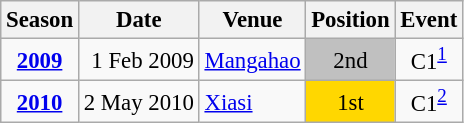<table class="wikitable" style="text-align:center; font-size:95%;">
<tr>
<th>Season</th>
<th>Date</th>
<th>Venue</th>
<th>Position</th>
<th>Event</th>
</tr>
<tr>
<td><strong><a href='#'>2009</a></strong></td>
<td align=right>1 Feb 2009</td>
<td align=left><a href='#'>Mangahao</a></td>
<td bgcolor=silver>2nd</td>
<td>C1<sup><a href='#'>1</a></sup></td>
</tr>
<tr>
<td><strong><a href='#'>2010</a></strong></td>
<td align=right>2 May 2010</td>
<td align=left><a href='#'>Xiasi</a></td>
<td bgcolor=gold>1st</td>
<td>C1<sup><a href='#'>2</a></sup></td>
</tr>
</table>
